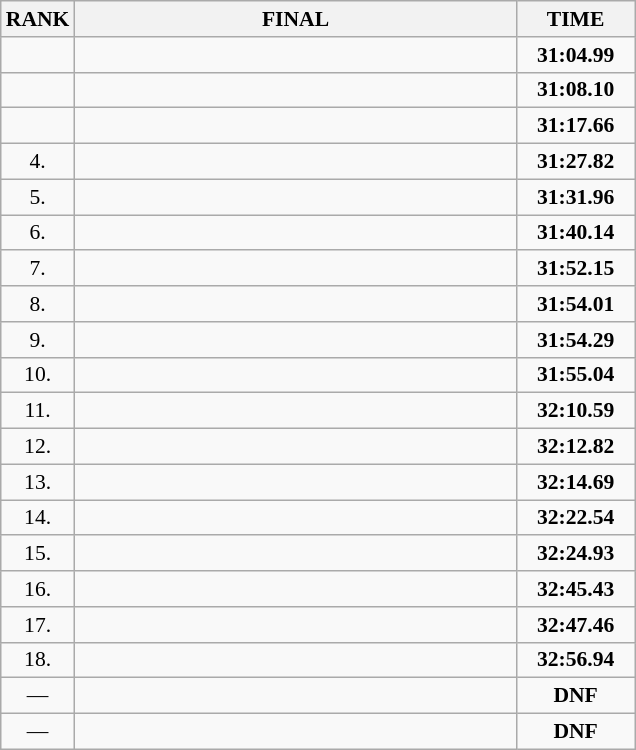<table class="wikitable" style="border-collapse: collapse; font-size: 90%;">
<tr>
<th>RANK</th>
<th style="width: 20em">FINAL</th>
<th style="width: 5em">TIME</th>
</tr>
<tr>
<td align="center"></td>
<td></td>
<td align="center"><strong>31:04.99</strong></td>
</tr>
<tr>
<td align="center"></td>
<td></td>
<td align="center"><strong>31:08.10</strong></td>
</tr>
<tr>
<td align="center"></td>
<td></td>
<td align="center"><strong>31:17.66</strong></td>
</tr>
<tr>
<td align="center">4.</td>
<td></td>
<td align="center"><strong>31:27.82</strong></td>
</tr>
<tr>
<td align="center">5.</td>
<td></td>
<td align="center"><strong>31:31.96</strong></td>
</tr>
<tr>
<td align="center">6.</td>
<td></td>
<td align="center"><strong>31:40.14</strong></td>
</tr>
<tr>
<td align="center">7.</td>
<td></td>
<td align="center"><strong>31:52.15</strong></td>
</tr>
<tr>
<td align="center">8.</td>
<td></td>
<td align="center"><strong>31:54.01</strong></td>
</tr>
<tr>
<td align="center">9.</td>
<td></td>
<td align="center"><strong>31:54.29</strong></td>
</tr>
<tr>
<td align="center">10.</td>
<td></td>
<td align="center"><strong>31:55.04</strong></td>
</tr>
<tr>
<td align="center">11.</td>
<td></td>
<td align="center"><strong>32:10.59</strong></td>
</tr>
<tr>
<td align="center">12.</td>
<td></td>
<td align="center"><strong>32:12.82</strong></td>
</tr>
<tr>
<td align="center">13.</td>
<td></td>
<td align="center"><strong>32:14.69</strong></td>
</tr>
<tr>
<td align="center">14.</td>
<td></td>
<td align="center"><strong>32:22.54</strong></td>
</tr>
<tr>
<td align="center">15.</td>
<td></td>
<td align="center"><strong>32:24.93</strong></td>
</tr>
<tr>
<td align="center">16.</td>
<td></td>
<td align="center"><strong>32:45.43</strong></td>
</tr>
<tr>
<td align="center">17.</td>
<td></td>
<td align="center"><strong>32:47.46</strong></td>
</tr>
<tr>
<td align="center">18.</td>
<td></td>
<td align="center"><strong>32:56.94</strong></td>
</tr>
<tr>
<td align="center">—</td>
<td></td>
<td align="center"><strong>DNF</strong></td>
</tr>
<tr>
<td align="center">—</td>
<td></td>
<td align="center"><strong>DNF</strong></td>
</tr>
</table>
